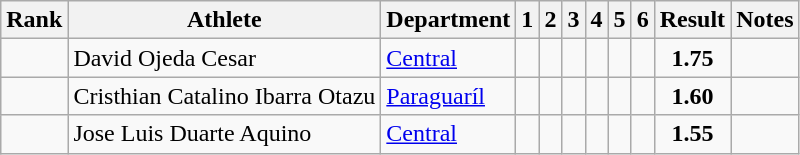<table class="sortable wikitable" style="text-align:center">
<tr>
<th>Rank</th>
<th>Athlete</th>
<th>Department</th>
<th>1</th>
<th>2</th>
<th>3</th>
<th>4</th>
<th>5</th>
<th>6</th>
<th>Result</th>
<th>Notes</th>
</tr>
<tr>
<td></td>
<td align="left">David Ojeda Cesar</td>
<td align="left"><a href='#'>Central</a></td>
<td></td>
<td></td>
<td></td>
<td></td>
<td></td>
<td></td>
<td><strong>1.75</strong></td>
<td></td>
</tr>
<tr>
<td></td>
<td align="left">Cristhian Catalino Ibarra Otazu</td>
<td align="left"><a href='#'>Paraguaríl</a></td>
<td></td>
<td></td>
<td></td>
<td></td>
<td></td>
<td></td>
<td><strong>1.60</strong></td>
<td></td>
</tr>
<tr>
<td></td>
<td align="left">Jose Luis Duarte Aquino</td>
<td align="left"><a href='#'>Central</a></td>
<td></td>
<td></td>
<td></td>
<td></td>
<td></td>
<td></td>
<td><strong>1.55</strong></td>
<td></td>
</tr>
</table>
